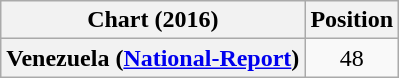<table class="wikitable sortable plainrowheaders" style="text-align:center">
<tr>
<th>Chart (2016)</th>
<th>Position</th>
</tr>
<tr>
<th scope="row">Venezuela (<a href='#'>National-Report</a>)</th>
<td>48</td>
</tr>
</table>
